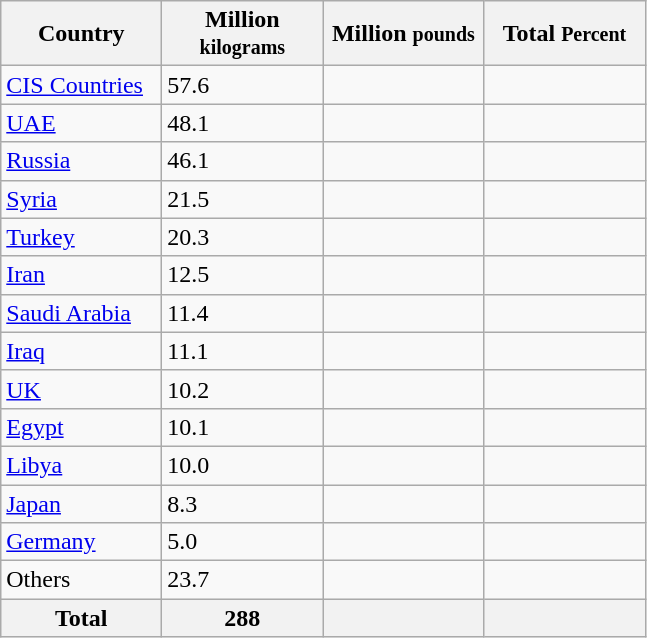<table class="wikitable sortable static-row-numbers static-row-header-text">
<tr>
<th width="100">Country</th>
<th width="100">Million <small>kilograms</small></th>
<th width="100">Million <small>pounds</small></th>
<th width ="100">Total <small>Percent</small></th>
</tr>
<tr>
<td align="left"><a href='#'>CIS Countries</a></td>
<td>57.6</td>
<td></td>
<td></td>
</tr>
<tr>
<td align="left"><a href='#'>UAE</a></td>
<td>48.1</td>
<td></td>
<td></td>
</tr>
<tr>
<td align="left"><a href='#'>Russia</a></td>
<td>46.1</td>
<td></td>
<td></td>
</tr>
<tr>
<td align="left"><a href='#'>Syria</a></td>
<td>21.5</td>
<td></td>
<td></td>
</tr>
<tr>
<td align="left"><a href='#'>Turkey</a></td>
<td>20.3</td>
<td></td>
<td></td>
</tr>
<tr>
<td align="left"><a href='#'>Iran</a></td>
<td>12.5</td>
<td></td>
<td></td>
</tr>
<tr>
<td align="left"><a href='#'>Saudi Arabia</a></td>
<td>11.4</td>
<td></td>
<td></td>
</tr>
<tr>
<td align="left"><a href='#'>Iraq</a></td>
<td>11.1</td>
<td></td>
<td></td>
</tr>
<tr>
<td align="left"><a href='#'>UK</a></td>
<td>10.2</td>
<td></td>
<td></td>
</tr>
<tr>
<td align="left"><a href='#'>Egypt</a></td>
<td>10.1</td>
<td></td>
<td></td>
</tr>
<tr>
<td align="left"><a href='#'>Libya</a></td>
<td>10.0</td>
<td></td>
<td></td>
</tr>
<tr>
<td align="left"><a href='#'>Japan</a></td>
<td>8.3</td>
<td></td>
<td></td>
</tr>
<tr>
<td align="left"><a href='#'>Germany</a></td>
<td>5.0</td>
<td></td>
<td></td>
</tr>
<tr>
<td align="left">Others</td>
<td>23.7</td>
<td></td>
<td></td>
</tr>
<tr class="sortbottom">
<th align="left"><strong>Total</strong></th>
<th>288</th>
<th></th>
<th></th>
</tr>
</table>
